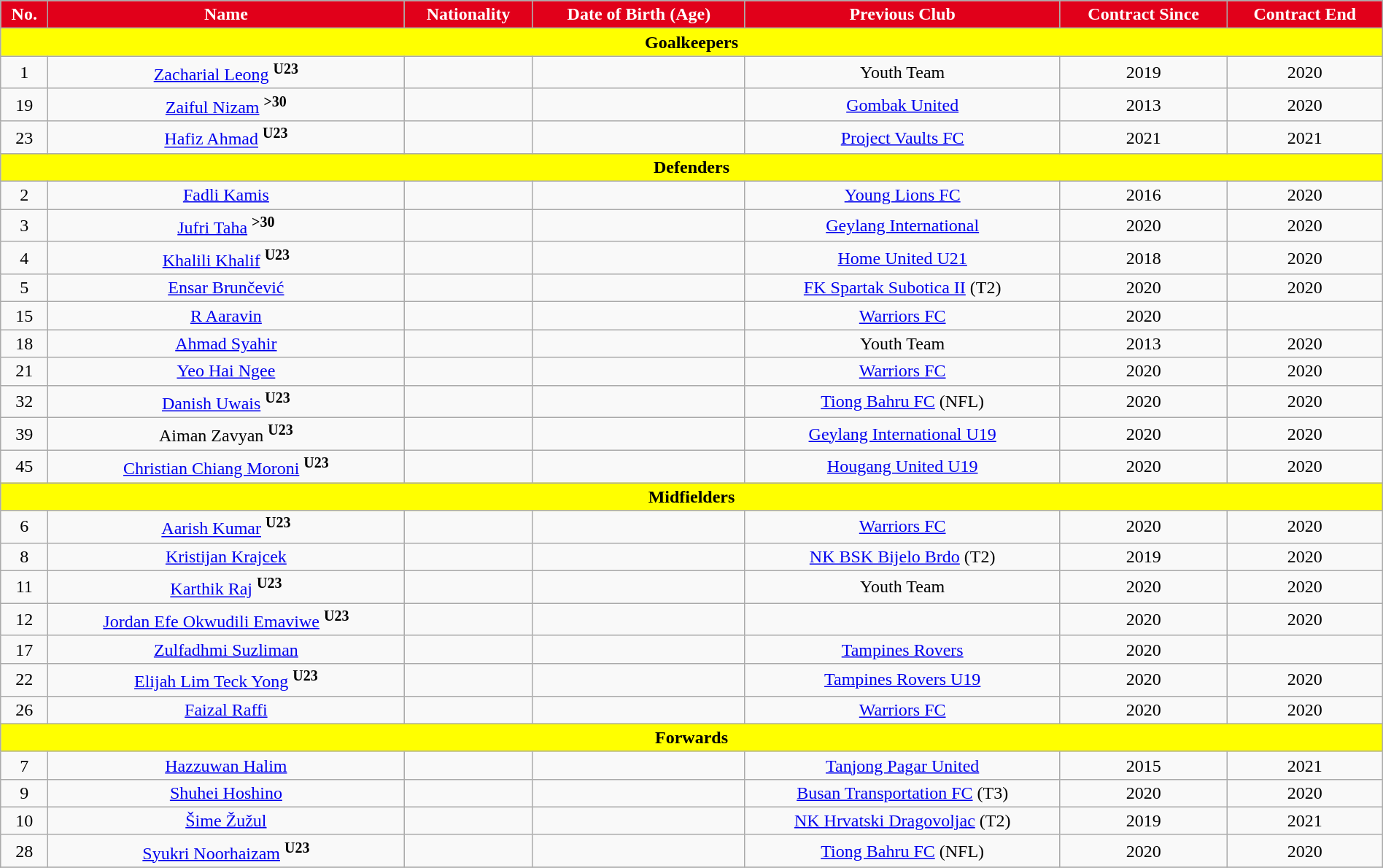<table class="wikitable" style="text-align:center; font-size:100%; width:100%;">
<tr>
<th style="background:#e1001a; color:white; text-align:center;">No.</th>
<th style="background:#e1001a; color:white; text-align:center;">Name</th>
<th style="background:#e1001a; color:white; text-align:center;">Nationality</th>
<th style="background:#e1001a; color:white; text-align:center;">Date of Birth (Age)</th>
<th style="background:#e1001a; color:white; text-align:center;">Previous Club</th>
<th style="background:#e1001a; color:white; text-align:center;">Contract Since</th>
<th style="background:#e1001a; color:white; text-align:center;">Contract End</th>
</tr>
<tr>
<th colspan="8" style="background:yellow; color:black; text-align:center;">Goalkeepers</th>
</tr>
<tr>
<td>1</td>
<td><a href='#'>Zacharial Leong</a> <sup><strong>U23</strong></sup></td>
<td></td>
<td></td>
<td>Youth Team</td>
<td>2019</td>
<td>2020</td>
</tr>
<tr>
<td>19</td>
<td><a href='#'>Zaiful Nizam</a> <sup><strong>>30</strong></sup></td>
<td></td>
<td></td>
<td> <a href='#'>Gombak United</a></td>
<td>2013</td>
<td>2020</td>
</tr>
<tr>
<td>23</td>
<td><a href='#'>Hafiz Ahmad</a> <sup><strong>U23</strong></sup></td>
<td></td>
<td></td>
<td> <a href='#'>Project Vaults FC</a></td>
<td>2021</td>
<td>2021</td>
</tr>
<tr>
<th colspan="8" style="background:yellow; color:black; text-align:center;">Defenders</th>
</tr>
<tr>
<td>2</td>
<td><a href='#'>Fadli Kamis</a></td>
<td></td>
<td></td>
<td> <a href='#'>Young Lions FC</a></td>
<td>2016</td>
<td>2020</td>
</tr>
<tr>
<td>3</td>
<td><a href='#'>Jufri Taha</a> <sup><strong>>30</strong></sup></td>
<td></td>
<td></td>
<td> <a href='#'>Geylang International</a></td>
<td>2020</td>
<td>2020</td>
</tr>
<tr>
<td>4</td>
<td><a href='#'>Khalili Khalif</a> <sup><strong>U23</strong></sup></td>
<td></td>
<td></td>
<td> <a href='#'>Home United U21</a></td>
<td>2018</td>
<td>2020</td>
</tr>
<tr>
<td>5</td>
<td><a href='#'>Ensar Brunčević</a></td>
<td></td>
<td></td>
<td> <a href='#'>FK Spartak Subotica II</a> (T2)</td>
<td>2020</td>
<td>2020</td>
</tr>
<tr>
<td>15</td>
<td><a href='#'>R Aaravin</a></td>
<td></td>
<td></td>
<td> <a href='#'>Warriors FC</a></td>
<td>2020</td>
<td></td>
</tr>
<tr>
<td>18</td>
<td><a href='#'>Ahmad Syahir</a></td>
<td></td>
<td></td>
<td>Youth Team</td>
<td>2013</td>
<td>2020</td>
</tr>
<tr>
<td>21</td>
<td><a href='#'>Yeo Hai Ngee</a></td>
<td></td>
<td></td>
<td> <a href='#'>Warriors FC</a></td>
<td>2020</td>
<td>2020</td>
</tr>
<tr>
<td>32</td>
<td><a href='#'>Danish Uwais</a> <sup><strong>U23</strong></sup></td>
<td></td>
<td></td>
<td> <a href='#'>Tiong Bahru FC</a> (NFL)</td>
<td>2020</td>
<td>2020</td>
</tr>
<tr>
<td>39</td>
<td>Aiman Zavyan <sup><strong>U23</strong></sup></td>
<td></td>
<td></td>
<td> <a href='#'>Geylang International U19</a></td>
<td>2020</td>
<td>2020</td>
</tr>
<tr>
<td>45</td>
<td><a href='#'>Christian Chiang Moroni</a> <sup><strong>U23</strong></sup></td>
<td></td>
<td></td>
<td> <a href='#'>Hougang United U19</a></td>
<td>2020</td>
<td>2020</td>
</tr>
<tr>
<th colspan="8" style="background:yellow; color:black; text-align:center;">Midfielders</th>
</tr>
<tr>
<td>6</td>
<td><a href='#'>Aarish Kumar</a> <sup><strong>U23</strong></sup></td>
<td></td>
<td></td>
<td> <a href='#'>Warriors FC</a></td>
<td>2020</td>
<td>2020</td>
</tr>
<tr>
<td>8</td>
<td><a href='#'>Kristijan Krajcek</a></td>
<td></td>
<td></td>
<td> <a href='#'>NK BSK Bijelo Brdo</a> (T2)</td>
<td>2019</td>
<td>2020</td>
</tr>
<tr>
<td>11</td>
<td><a href='#'>Karthik Raj</a> <sup><strong>U23</strong></sup></td>
<td></td>
<td></td>
<td>Youth Team</td>
<td>2020</td>
<td>2020</td>
</tr>
<tr>
<td>12</td>
<td><a href='#'>Jordan Efe Okwudili Emaviwe</a> <sup><strong>U23</strong></sup></td>
<td></td>
<td></td>
<td></td>
<td>2020</td>
<td>2020</td>
</tr>
<tr>
<td>17</td>
<td><a href='#'>Zulfadhmi Suzliman</a></td>
<td></td>
<td></td>
<td> <a href='#'>Tampines Rovers</a></td>
<td>2020</td>
<td></td>
</tr>
<tr>
<td>22</td>
<td><a href='#'>Elijah Lim Teck Yong</a> <sup><strong>U23</strong></sup></td>
<td></td>
<td></td>
<td> <a href='#'>Tampines Rovers U19</a></td>
<td>2020</td>
<td>2020</td>
</tr>
<tr>
<td>26</td>
<td><a href='#'>Faizal Raffi</a></td>
<td></td>
<td></td>
<td> <a href='#'>Warriors FC</a></td>
<td>2020</td>
<td>2020</td>
</tr>
<tr>
<th colspan="8" style="background:yellow; color:black; text-align:center;">Forwards</th>
</tr>
<tr>
<td>7</td>
<td><a href='#'>Hazzuwan Halim</a></td>
<td></td>
<td></td>
<td> <a href='#'>Tanjong Pagar United</a></td>
<td>2015</td>
<td>2021</td>
</tr>
<tr>
<td>9</td>
<td><a href='#'>Shuhei Hoshino</a></td>
<td></td>
<td></td>
<td> <a href='#'>Busan Transportation FC</a> (T3)</td>
<td>2020</td>
<td>2020</td>
</tr>
<tr>
<td>10</td>
<td><a href='#'>Šime Žužul</a></td>
<td></td>
<td></td>
<td> <a href='#'>NK Hrvatski Dragovoljac</a> (T2)</td>
<td>2019</td>
<td>2021</td>
</tr>
<tr>
<td>28</td>
<td><a href='#'>Syukri Noorhaizam</a> <sup><strong>U23</strong></sup></td>
<td></td>
<td></td>
<td> <a href='#'>Tiong Bahru FC</a> (NFL)</td>
<td>2020</td>
<td>2020</td>
</tr>
<tr>
</tr>
</table>
